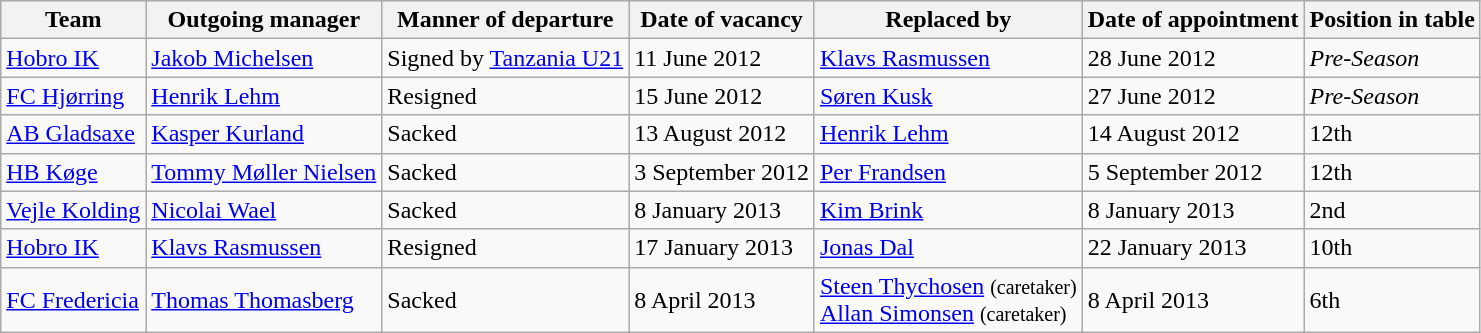<table class="wikitable">
<tr>
<th>Team</th>
<th>Outgoing manager</th>
<th>Manner of departure</th>
<th>Date of vacancy</th>
<th>Replaced by</th>
<th>Date of appointment</th>
<th>Position in table</th>
</tr>
<tr>
<td><a href='#'>Hobro IK</a></td>
<td> <a href='#'>Jakob Michelsen</a></td>
<td>Signed by <a href='#'>Tanzania U21</a></td>
<td>11 June 2012</td>
<td> <a href='#'>Klavs Rasmussen</a></td>
<td>28 June 2012</td>
<td><em>Pre-Season</em></td>
</tr>
<tr>
<td><a href='#'>FC Hjørring</a></td>
<td> <a href='#'>Henrik Lehm</a></td>
<td>Resigned</td>
<td>15 June 2012</td>
<td> <a href='#'>Søren Kusk</a></td>
<td>27 June 2012</td>
<td><em>Pre-Season</em></td>
</tr>
<tr>
<td><a href='#'>AB Gladsaxe</a></td>
<td> <a href='#'>Kasper Kurland</a></td>
<td>Sacked</td>
<td>13 August 2012</td>
<td> <a href='#'>Henrik Lehm</a></td>
<td>14 August 2012</td>
<td>12th</td>
</tr>
<tr>
<td><a href='#'>HB Køge</a></td>
<td> <a href='#'>Tommy Møller Nielsen</a></td>
<td>Sacked</td>
<td>3 September 2012</td>
<td> <a href='#'>Per Frandsen</a></td>
<td>5 September 2012</td>
<td>12th</td>
</tr>
<tr>
<td><a href='#'>Vejle Kolding</a></td>
<td> <a href='#'>Nicolai Wael</a></td>
<td>Sacked</td>
<td>8 January 2013</td>
<td> <a href='#'>Kim Brink</a></td>
<td>8 January 2013</td>
<td>2nd</td>
</tr>
<tr>
<td><a href='#'>Hobro IK</a></td>
<td> <a href='#'>Klavs Rasmussen</a></td>
<td>Resigned</td>
<td>17 January 2013</td>
<td> <a href='#'>Jonas Dal</a></td>
<td>22 January 2013</td>
<td>10th</td>
</tr>
<tr>
<td><a href='#'>FC Fredericia</a></td>
<td> <a href='#'>Thomas Thomasberg</a></td>
<td>Sacked</td>
<td>8 April 2013</td>
<td> <a href='#'>Steen Thychosen</a> <small>(caretaker)</small><br> <a href='#'>Allan Simonsen</a> <small>(caretaker)</small></td>
<td>8 April 2013</td>
<td>6th</td>
</tr>
</table>
